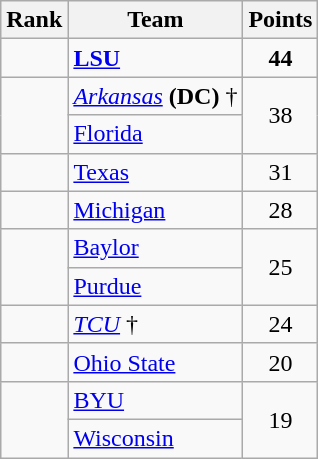<table class="wikitable sortable" style="text-align:center">
<tr>
<th>Rank</th>
<th>Team</th>
<th>Points</th>
</tr>
<tr>
<td></td>
<td align="left"><strong><a href='#'>LSU</a></strong></td>
<td><strong>44</strong></td>
</tr>
<tr>
<td rowspan=2></td>
<td align="left"><em><a href='#'>Arkansas</a></em> <strong>(DC)</strong> †</td>
<td rowspan=2>38</td>
</tr>
<tr>
<td align="left"><a href='#'>Florida</a></td>
</tr>
<tr>
<td></td>
<td align="left"><a href='#'>Texas</a></td>
<td>31</td>
</tr>
<tr>
<td></td>
<td align="left"><a href='#'>Michigan</a></td>
<td>28</td>
</tr>
<tr>
<td rowspan=2></td>
<td align="left"><a href='#'>Baylor</a></td>
<td rowspan=2>25</td>
</tr>
<tr>
<td align="left"><a href='#'>Purdue</a></td>
</tr>
<tr>
<td></td>
<td align="left"><em><a href='#'>TCU</a></em> †</td>
<td>24</td>
</tr>
<tr>
<td></td>
<td align="left"><a href='#'>Ohio State</a></td>
<td>20</td>
</tr>
<tr>
<td rowspan=2></td>
<td align="left"><a href='#'>BYU</a></td>
<td rowspan=2>19</td>
</tr>
<tr>
<td align="left"><a href='#'>Wisconsin</a></td>
</tr>
</table>
